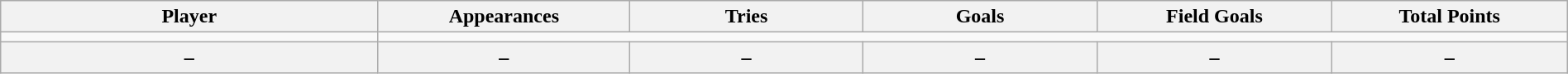<table class="wikitable sortable" width="100%" style="text-align: center;">
<tr>
<th style="width:25em">Player</th>
<th style="width:15em" data-sort-type="number">Appearances</th>
<th style="width:15em" data-sort-type="number">Tries</th>
<th style="width:15em" data-sort-type="number">Goals</th>
<th style="width:15em" data-sort-type="number">Field Goals</th>
<th style="width:15em" data-sort-type="number">Total Points</th>
</tr>
<tr>
<td></td>
</tr>
<tr class="sortbottom">
<th>–</th>
<th>–</th>
<th>–</th>
<th>–</th>
<th>–</th>
<th>–</th>
</tr>
</table>
